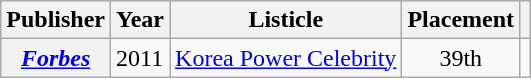<table class="wikitable plainrowheaders sortable" style="margin-right: 0;">
<tr>
<th scope="col">Publisher</th>
<th scope="col">Year</th>
<th scope="col">Listicle</th>
<th scope="col">Placement</th>
<th scope="col" class="unsortable"></th>
</tr>
<tr>
<th scope="row"><em><a href='#'>Forbes</a></em></th>
<td>2011</td>
<td><a href='#'>Korea Power Celebrity</a></td>
<td style="text-align:center;">39th</td>
<td style="text-align:center;"></td>
</tr>
</table>
